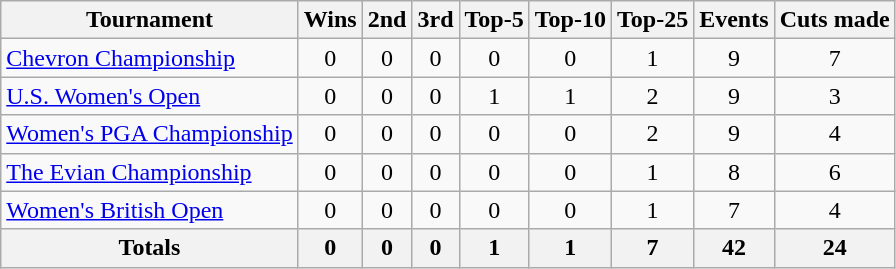<table class=wikitable style=text-align:center>
<tr>
<th>Tournament</th>
<th>Wins</th>
<th>2nd</th>
<th>3rd</th>
<th>Top-5</th>
<th>Top-10</th>
<th>Top-25</th>
<th>Events</th>
<th>Cuts made</th>
</tr>
<tr>
<td align=left><a href='#'>Chevron Championship</a></td>
<td>0</td>
<td>0</td>
<td>0</td>
<td>0</td>
<td>0</td>
<td>1</td>
<td>9</td>
<td>7</td>
</tr>
<tr>
<td align=left><a href='#'>U.S. Women's Open</a></td>
<td>0</td>
<td>0</td>
<td>0</td>
<td>1</td>
<td>1</td>
<td>2</td>
<td>9</td>
<td>3</td>
</tr>
<tr>
<td align=left><a href='#'>Women's PGA Championship</a></td>
<td>0</td>
<td>0</td>
<td>0</td>
<td>0</td>
<td>0</td>
<td>2</td>
<td>9</td>
<td>4</td>
</tr>
<tr>
<td align=left><a href='#'>The Evian Championship</a></td>
<td>0</td>
<td>0</td>
<td>0</td>
<td>0</td>
<td>0</td>
<td>1</td>
<td>8</td>
<td>6</td>
</tr>
<tr>
<td align=left><a href='#'>Women's British Open</a></td>
<td>0</td>
<td>0</td>
<td>0</td>
<td>0</td>
<td>0</td>
<td>1</td>
<td>7</td>
<td>4</td>
</tr>
<tr>
<th>Totals</th>
<th>0</th>
<th>0</th>
<th>0</th>
<th>1</th>
<th>1</th>
<th>7</th>
<th>42</th>
<th>24</th>
</tr>
</table>
